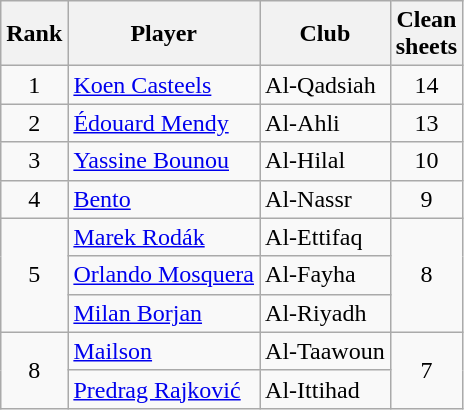<table class="wikitable" style="text-align:center">
<tr>
<th>Rank</th>
<th>Player</th>
<th>Club</th>
<th>Clean<br>sheets</th>
</tr>
<tr>
<td>1</td>
<td align="left"> <a href='#'>Koen Casteels</a></td>
<td align="left">Al-Qadsiah</td>
<td>14</td>
</tr>
<tr>
<td>2</td>
<td align="left"> <a href='#'>Édouard Mendy</a></td>
<td align="left">Al-Ahli</td>
<td>13</td>
</tr>
<tr>
<td>3</td>
<td align="left"> <a href='#'>Yassine Bounou</a></td>
<td align="left">Al-Hilal</td>
<td>10</td>
</tr>
<tr>
<td>4</td>
<td align="left"> <a href='#'>Bento</a></td>
<td align="left">Al-Nassr</td>
<td>9</td>
</tr>
<tr>
<td rowspan="3">5</td>
<td align="left"> <a href='#'>Marek Rodák</a></td>
<td align="left">Al-Ettifaq</td>
<td rowspan="3">8</td>
</tr>
<tr>
<td align="left"> <a href='#'>Orlando Mosquera</a></td>
<td align="left">Al-Fayha</td>
</tr>
<tr>
<td align="left"> <a href='#'>Milan Borjan</a></td>
<td align="left">Al-Riyadh</td>
</tr>
<tr>
<td rowspan="2">8</td>
<td align="left"> <a href='#'>Mailson</a></td>
<td align="left">Al-Taawoun</td>
<td rowspan="2">7</td>
</tr>
<tr>
<td align="left"> <a href='#'>Predrag Rajković</a></td>
<td align="left">Al-Ittihad</td>
</tr>
</table>
